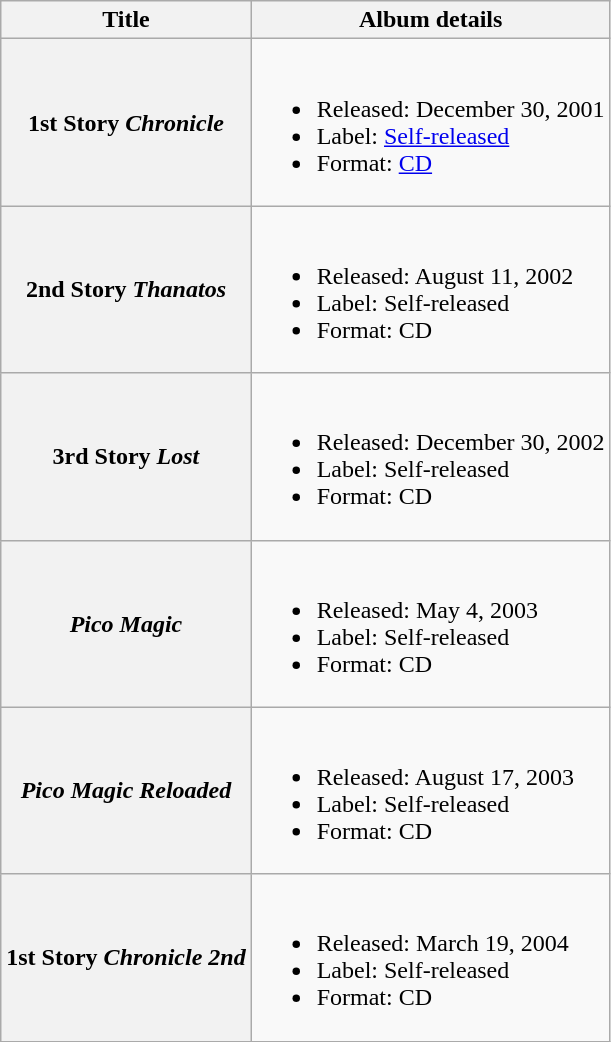<table class="wikitable plainrowheaders">
<tr>
<th scope="col">Title</th>
<th scope="col">Album details</th>
</tr>
<tr>
<th scope="row">1st Story <em>Chronicle</em></th>
<td><br><ul><li>Released: December 30, 2001</li><li>Label: <a href='#'>Self-released</a></li><li>Format: <a href='#'>CD</a></li></ul></td>
</tr>
<tr>
<th scope="row">2nd Story <em>Thanatos</em></th>
<td><br><ul><li>Released: August 11, 2002</li><li>Label: Self-released</li><li>Format: CD</li></ul></td>
</tr>
<tr>
<th scope="row">3rd Story <em>Lost</em></th>
<td><br><ul><li>Released: December 30, 2002</li><li>Label: Self-released</li><li>Format: CD</li></ul></td>
</tr>
<tr>
<th scope="row"><em>Pico Magic</em></th>
<td><br><ul><li>Released: May 4, 2003</li><li>Label: Self-released</li><li>Format: CD</li></ul></td>
</tr>
<tr>
<th scope="row"><em>Pico Magic Reloaded</em></th>
<td><br><ul><li>Released: August 17, 2003</li><li>Label: Self-released</li><li>Format: CD</li></ul></td>
</tr>
<tr>
<th scope="row">1st Story <em>Chronicle 2nd</em></th>
<td><br><ul><li>Released: March 19, 2004</li><li>Label: Self-released</li><li>Format: CD</li></ul></td>
</tr>
</table>
